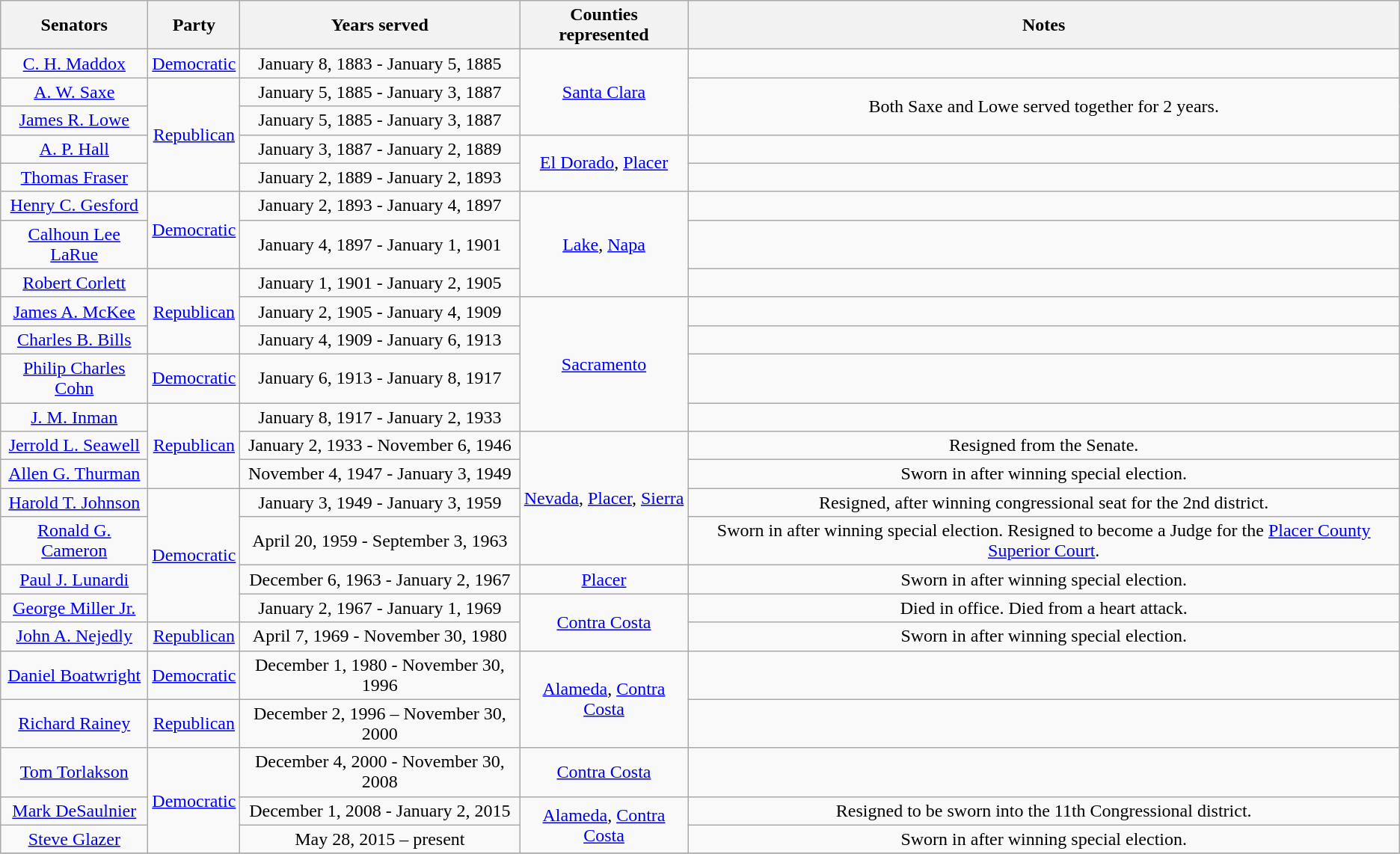<table class=wikitable style="text-align:center">
<tr>
<th>Senators</th>
<th>Party</th>
<th>Years served</th>
<th>Counties represented</th>
<th>Notes</th>
</tr>
<tr>
<td><a href='#'>C. H. Maddox</a></td>
<td><a href='#'>Democratic</a></td>
<td>January 8, 1883 - January 5, 1885</td>
<td rowspan=3><a href='#'>Santa Clara</a></td>
<td></td>
</tr>
<tr>
<td><a href='#'>A. W. Saxe</a></td>
<td rowspan=4 ><a href='#'>Republican</a></td>
<td>January 5, 1885 - January 3, 1887</td>
<td rowspan=2>Both Saxe and Lowe served together for 2 years.</td>
</tr>
<tr>
<td><a href='#'>James R. Lowe</a></td>
<td>January 5, 1885 - January 3, 1887</td>
</tr>
<tr>
<td><a href='#'>A. P. Hall</a></td>
<td>January 3, 1887 - January 2, 1889</td>
<td rowspan=2><a href='#'>El Dorado</a>, <a href='#'>Placer</a></td>
<td></td>
</tr>
<tr>
<td><a href='#'>Thomas Fraser</a></td>
<td>January 2, 1889 - January 2, 1893</td>
<td></td>
</tr>
<tr>
<td><a href='#'>Henry C. Gesford</a></td>
<td rowspan=2 ><a href='#'>Democratic</a></td>
<td>January 2, 1893 - January 4, 1897</td>
<td rowspan=3><a href='#'>Lake</a>, <a href='#'>Napa</a></td>
<td></td>
</tr>
<tr>
<td><a href='#'>Calhoun Lee LaRue</a></td>
<td>January 4, 1897 - January 1, 1901</td>
<td></td>
</tr>
<tr>
<td><a href='#'>Robert Corlett</a></td>
<td rowspan=3 ><a href='#'>Republican</a></td>
<td>January 1, 1901 - January 2, 1905</td>
<td></td>
</tr>
<tr>
<td><a href='#'>James A. McKee</a></td>
<td>January 2, 1905 - January 4, 1909</td>
<td rowspan=4><a href='#'>Sacramento</a></td>
<td></td>
</tr>
<tr>
<td><a href='#'>Charles B. Bills</a></td>
<td>January 4, 1909 - January 6, 1913</td>
<td></td>
</tr>
<tr>
<td><a href='#'>Philip Charles Cohn</a></td>
<td><a href='#'>Democratic</a></td>
<td>January 6, 1913 - January 8, 1917</td>
<td></td>
</tr>
<tr>
<td><a href='#'>J. M. Inman</a></td>
<td rowspan=3 ><a href='#'>Republican</a></td>
<td>January 8, 1917 - January 2, 1933</td>
<td></td>
</tr>
<tr>
<td><a href='#'>Jerrold L. Seawell</a></td>
<td>January 2, 1933 - November 6, 1946</td>
<td rowspan=4><a href='#'>Nevada</a>, <a href='#'>Placer</a>, <a href='#'>Sierra</a></td>
<td>Resigned from the Senate.</td>
</tr>
<tr>
<td><a href='#'>Allen G. Thurman</a></td>
<td>November 4, 1947 - January 3, 1949</td>
<td>Sworn in after winning special election.</td>
</tr>
<tr>
<td><a href='#'>Harold T. Johnson</a></td>
<td rowspan=4 ><a href='#'>Democratic</a></td>
<td>January 3, 1949 - January 3, 1959</td>
<td>Resigned, after winning congressional seat for the 2nd district.</td>
</tr>
<tr>
<td><a href='#'>Ronald G. Cameron</a></td>
<td>April 20, 1959 - September 3, 1963</td>
<td>Sworn in after winning special election. Resigned to become a Judge for the <a href='#'>Placer County Superior Court</a>.</td>
</tr>
<tr>
<td><a href='#'>Paul J. Lunardi</a></td>
<td>December 6, 1963 - January 2, 1967</td>
<td><a href='#'>Placer</a></td>
<td>Sworn in after winning special election.</td>
</tr>
<tr>
<td><a href='#'>George Miller Jr.</a></td>
<td>January 2, 1967 - January 1, 1969</td>
<td rowspan=3><a href='#'>Contra Costa</a></td>
<td>Died in office. Died from a heart attack.</td>
</tr>
<tr>
<td><a href='#'>John A. Nejedly</a></td>
<td><a href='#'>Republican</a></td>
<td>April 7, 1969 - November 30, 1980</td>
<td>Sworn in after winning special election.</td>
</tr>
<tr>
<td rowspan=2><a href='#'>Daniel Boatwright</a></td>
<td rowspan=2 ><a href='#'>Democratic</a></td>
<td rowspan=2>December 1, 1980 - November 30, 1996</td>
<td rowspan=2></td>
</tr>
<tr>
<td rowspan=3><a href='#'>Alameda</a>, <a href='#'>Contra Costa</a></td>
</tr>
<tr>
<td><a href='#'>Richard Rainey</a></td>
<td><a href='#'>Republican</a></td>
<td>December 2, 1996 – November 30, 2000</td>
<td></td>
</tr>
<tr>
<td rowspan=2><a href='#'>Tom Torlakson</a></td>
<td rowspan=5 ><a href='#'>Democratic</a></td>
<td rowspan=2>December 4, 2000 - November 30, 2008</td>
<td rowspan=2></td>
</tr>
<tr>
<td rowspan=2><a href='#'>Contra Costa</a></td>
</tr>
<tr>
<td rowspan=2><a href='#'>Mark DeSaulnier</a></td>
<td rowspan=2>December 1, 2008 - January 2, 2015</td>
<td rowspan=2>Resigned to be sworn into the 11th Congressional district.</td>
</tr>
<tr>
<td rowspan=2><a href='#'>Alameda</a>, <a href='#'>Contra Costa</a></td>
</tr>
<tr>
<td><a href='#'>Steve Glazer</a></td>
<td>May 28, 2015 – present</td>
<td>Sworn in after winning special election.</td>
</tr>
<tr>
</tr>
</table>
